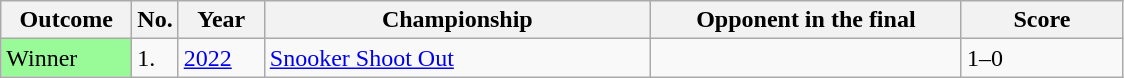<table class="sortable wikitable">
<tr>
<th width="80">Outcome</th>
<th width="20">No.</th>
<th width="50">Year</th>
<th style="width:250px;">Championship</th>
<th style="width:200px;">Opponent in the final</th>
<th style="width:100px;">Score</th>
</tr>
<tr>
<td style="background:#98fb98;">Winner</td>
<td>1.</td>
<td><a href='#'>2022</a></td>
<td><a href='#'>Snooker Shoot Out</a></td>
<td> </td>
<td>1–0</td>
</tr>
</table>
